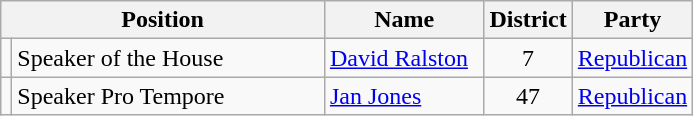<table class="wikitable">
<tr>
<th colspan=2 align=center>Position</th>
<th align="center" width="99">Name</th>
<th align=center>District</th>
<th align=center>Party</th>
</tr>
<tr>
<td></td>
<td width="201">Speaker of the House</td>
<td><a href='#'>David Ralston</a></td>
<td align=center>7</td>
<td><a href='#'>Republican</a></td>
</tr>
<tr>
<td></td>
<td>Speaker Pro Tempore</td>
<td><a href='#'>Jan Jones</a></td>
<td align=center>47</td>
<td><a href='#'>Republican</a></td>
</tr>
</table>
